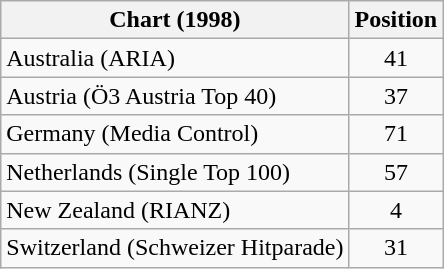<table class="wikitable sortable">
<tr>
<th>Chart (1998)</th>
<th>Position</th>
</tr>
<tr>
<td>Australia (ARIA)</td>
<td align="center">41</td>
</tr>
<tr>
<td>Austria (Ö3 Austria Top 40)</td>
<td align="center">37</td>
</tr>
<tr>
<td>Germany (Media Control)</td>
<td align="center">71</td>
</tr>
<tr>
<td>Netherlands (Single Top 100)</td>
<td align="center">57</td>
</tr>
<tr>
<td>New Zealand (RIANZ)</td>
<td align="center">4</td>
</tr>
<tr>
<td>Switzerland (Schweizer Hitparade)</td>
<td align="center">31</td>
</tr>
</table>
